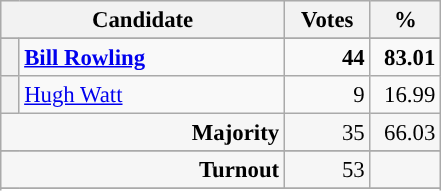<table class="wikitable" style="font-size: 95%;">
<tr style="background-color:#E9E9E9">
<th colspan="2" style="width: 170px">Candidate</th>
<th style="width: 50px">Votes</th>
<th style="width: 40px">%</th>
</tr>
<tr>
</tr>
<tr>
<th width=5 style="background-color: "></th>
<td style="width: 170px"><strong><a href='#'>Bill Rowling</a></strong></td>
<td align="right"><strong>44</strong></td>
<td align="right"><strong>83.01</strong></td>
</tr>
<tr>
<th style="background-color: "></th>
<td style="width: 170px"><a href='#'>Hugh Watt</a></td>
<td align="right">9</td>
<td align="right">16.99</td>
</tr>
<tr style="background-color:#F6F6F6">
<td colspan="2" align="right"><strong>Majority</strong></td>
<td align="right">35</td>
<td align="right">66.03</td>
</tr>
<tr>
</tr>
<tr style="background-color:#F6F6F6">
<td colspan="2" align="right"><strong>Turnout</strong></td>
<td align="right">53</td>
<td></td>
</tr>
<tr>
</tr>
<tr style="background-color:#F6F6F6">
</tr>
</table>
